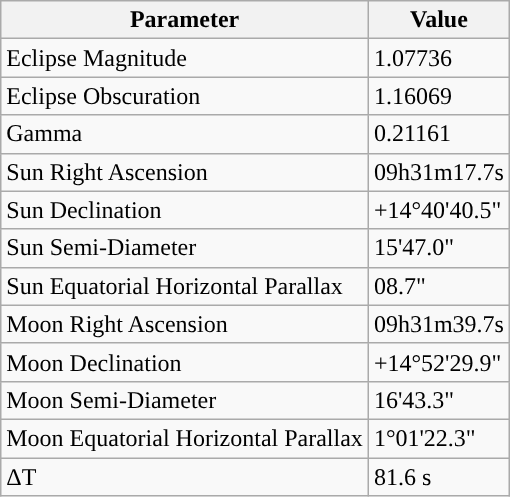<table class="wikitable">
<tr>
<th>Parameter</th>
<th>Value</th>
</tr>
<tr>
<td>Eclipse Magnitude</td>
<td>1.07736</td>
</tr>
<tr>
<td>Eclipse Obscuration</td>
<td>1.16069</td>
</tr>
<tr>
<td>Gamma</td>
<td>0.21161</td>
</tr>
<tr>
<td>Sun Right Ascension</td>
<td>09h31m17.7s</td>
</tr>
<tr>
<td>Sun Declination</td>
<td>+14°40'40.5"</td>
</tr>
<tr>
<td>Sun Semi-Diameter</td>
<td>15'47.0"</td>
</tr>
<tr>
<td>Sun Equatorial Horizontal Parallax</td>
<td>08.7"</td>
</tr>
<tr>
<td>Moon Right Ascension</td>
<td>09h31m39.7s</td>
</tr>
<tr>
<td>Moon Declination</td>
<td>+14°52'29.9"</td>
</tr>
<tr>
<td>Moon Semi-Diameter</td>
<td>16'43.3"</td>
</tr>
<tr>
<td>Moon Equatorial Horizontal Parallax</td>
<td>1°01'22.3"</td>
</tr>
<tr>
<td>ΔT</td>
<td>81.6 s</td>
</tr>
</table>
